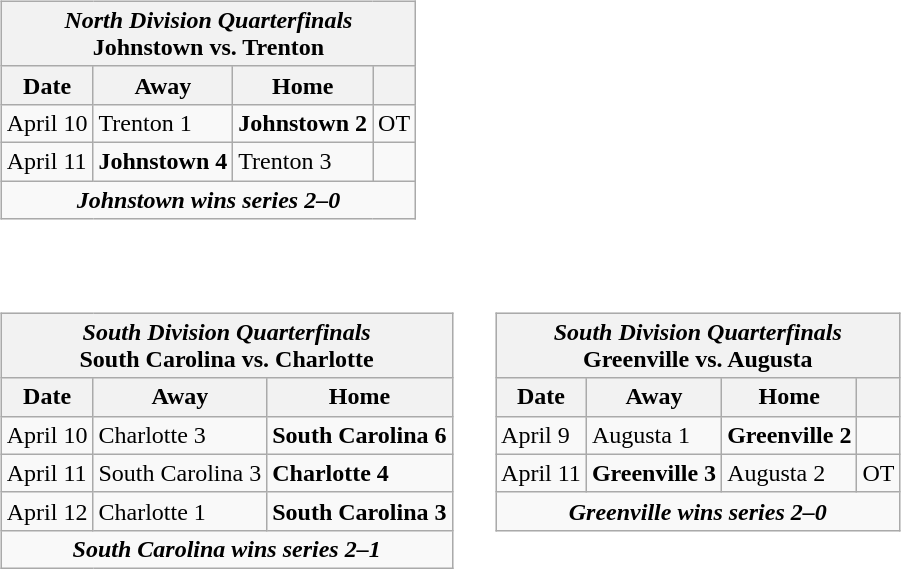<table cellspacing="10">
<tr>
<td valign="top"><br><table class="wikitable">
<tr>
<th bgcolor="#DDDDDD" colspan="4"><em>North Division Quarterfinals</em> <br> Johnstown vs. Trenton <br></th>
</tr>
<tr>
<th>Date</th>
<th>Away</th>
<th>Home</th>
<th></th>
</tr>
<tr>
<td>April 10</td>
<td>Trenton 1</td>
<td><strong>Johnstown 2</strong></td>
<td>OT</td>
</tr>
<tr>
<td>April 11</td>
<td><strong>Johnstown 4</strong></td>
<td>Trenton 3</td>
<td></td>
</tr>
<tr align="center">
<td colspan="4"><strong><em>Johnstown wins series 2–0</em></strong></td>
</tr>
</table>
</td>
</tr>
<tr>
<td valign="top"><br><table class="wikitable">
<tr>
<th bgcolor="#DDDDDD" colspan="4"><em>South Division Quarterfinals</em> <br> South Carolina vs. Charlotte <br></th>
</tr>
<tr>
<th>Date</th>
<th>Away</th>
<th>Home</th>
</tr>
<tr>
<td>April 10</td>
<td>Charlotte 3</td>
<td><strong>South Carolina 6</strong></td>
</tr>
<tr>
<td>April 11</td>
<td>South Carolina 3</td>
<td><strong>Charlotte 4</strong></td>
</tr>
<tr>
<td>April 12</td>
<td>Charlotte 1</td>
<td><strong>South Carolina 3</strong></td>
</tr>
<tr align="center">
<td colspan="4"><strong><em>South Carolina wins series 2–1</em></strong></td>
</tr>
</table>
</td>
<td valign="top"><br><table class="wikitable">
<tr>
<th bgcolor="#DDDDDD" colspan="4"><em>South Division Quarterfinals</em> <br> Greenville vs. Augusta <br></th>
</tr>
<tr>
<th>Date</th>
<th>Away</th>
<th>Home</th>
<th></th>
</tr>
<tr>
<td>April 9</td>
<td>Augusta 1</td>
<td><strong>Greenville 2</strong></td>
<td></td>
</tr>
<tr>
<td>April 11</td>
<td><strong>Greenville 3</strong></td>
<td>Augusta 2</td>
<td>OT</td>
</tr>
<tr align="center">
<td colspan="4"><strong><em>Greenville wins series 2–0</em></strong></td>
</tr>
</table>
</td>
</tr>
</table>
